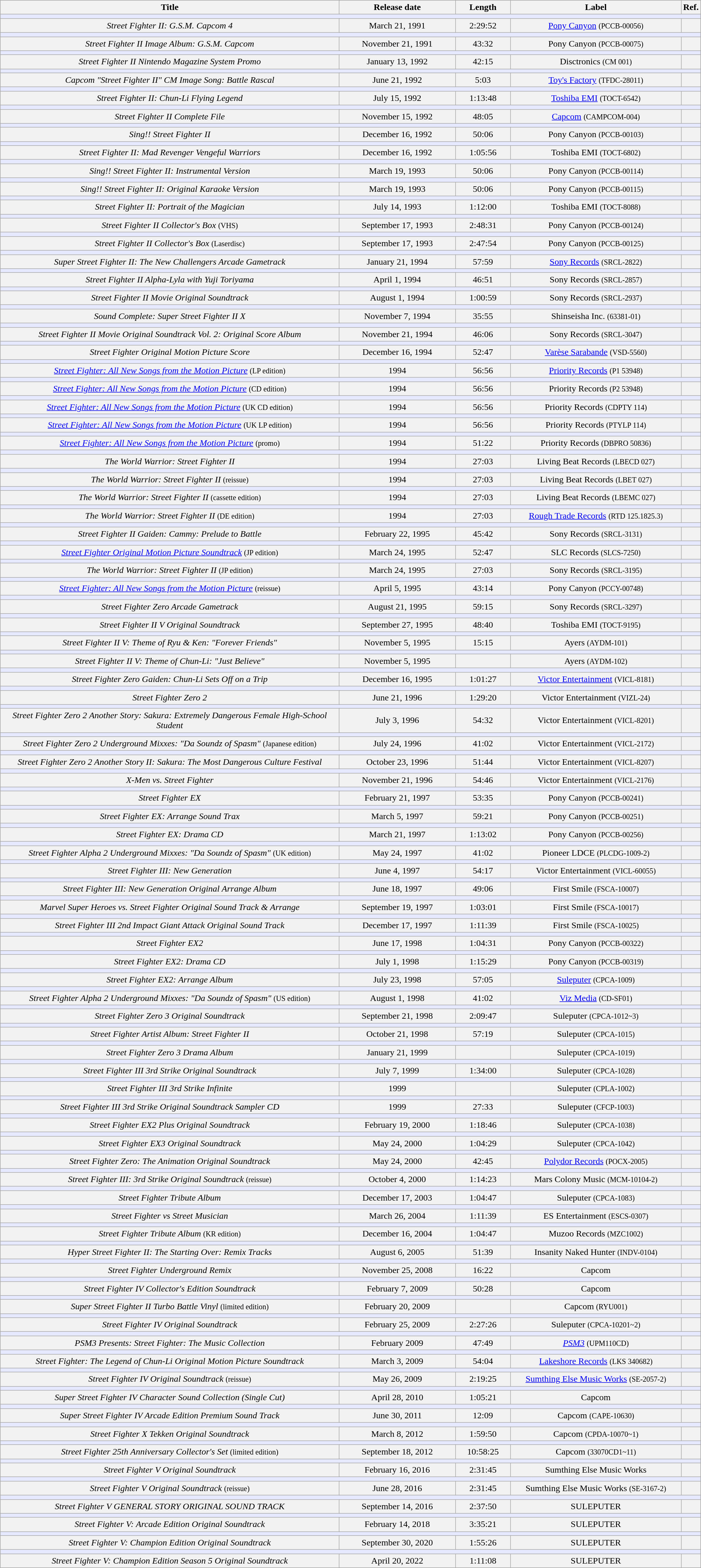<table class="wikitable" style="width:100%;">
<tr style="text-align: center;">
<th colspan="2" style="width:50%;">Title</th>
<th style="width:17%;">Release date</th>
<th style="width:8%;">Length</th>
<th style="width:53%;">Label</th>
<th style="width:2%;">Ref.</th>
</tr>
<tr>
<td colspan="6" style="background:#e6e9ff;"></td>
</tr>
<tr style="background:#f2f2f2; text-align:center;">
<td colspan="2"><em>Street Fighter II: G.S.M. Capcom 4</em></td>
<td>March 21, 1991</td>
<td>2:29:52</td>
<td><a href='#'>Pony Canyon</a> <small>(PCCB-00056)</small></td>
<td></td>
</tr>
<tr>
<td colspan="6" style="background:#e6e9ff;"></td>
</tr>
<tr style="background:#f2f2f2; text-align:center;">
<td colspan="2"><em>Street Fighter II Image Album: G.S.M. Capcom</em></td>
<td>November 21, 1991</td>
<td>43:32</td>
<td>Pony Canyon <small>(PCCB-00075)</small></td>
<td></td>
</tr>
<tr>
<td colspan="6" style="background:#e6e9ff;"></td>
</tr>
<tr style="background:#f2f2f2; text-align:center;">
<td colspan="2"><em>Street Fighter II Nintendo Magazine System Promo</em></td>
<td>January 13, 1992</td>
<td>42:15</td>
<td>Disctronics <small>(CM 001)</small></td>
<td></td>
</tr>
<tr>
<td colspan="6" style="background:#e6e9ff;"></td>
</tr>
<tr style="background:#f2f2f2; text-align:center;">
<td colspan="2"><em>Capcom "Street Fighter II" CM Image Song: Battle Rascal</em></td>
<td>June 21, 1992</td>
<td>5:03</td>
<td><a href='#'>Toy's Factory</a> <small>(TFDC-28011)</small></td>
<td></td>
</tr>
<tr>
<td colspan="6" style="background:#e6e9ff;"></td>
</tr>
<tr style="background:#f2f2f2; text-align:center;">
<td colspan="2"><em>Street Fighter II: Chun-Li Flying Legend</em></td>
<td>July 15, 1992</td>
<td>1:13:48</td>
<td><a href='#'>Toshiba EMI</a> <small>(TOCT-6542)</small></td>
<td></td>
</tr>
<tr>
<td colspan="6" style="background:#e6e9ff;"></td>
</tr>
<tr style="background:#f2f2f2; text-align:center;">
<td colspan="2"><em>Street Fighter II Complete File</em></td>
<td>November 15, 1992</td>
<td>48:05</td>
<td><a href='#'>Capcom</a> <small>(CAMPCOM-004)</small></td>
<td></td>
</tr>
<tr>
<td colspan="6" style="background:#e6e9ff;"></td>
</tr>
<tr style="background:#f2f2f2; text-align:center;">
<td colspan="2"><em>Sing!! Street Fighter II</em></td>
<td>December 16, 1992</td>
<td>50:06</td>
<td>Pony Canyon <small>(PCCB-00103)</small></td>
<td></td>
</tr>
<tr>
<td colspan="6" style="background:#e6e9ff;"></td>
</tr>
<tr style="background:#f2f2f2; text-align:center;">
<td colspan="2"><em>Street Fighter II: Mad Revenger Vengeful Warriors</em></td>
<td>December 16, 1992</td>
<td>1:05:56</td>
<td>Toshiba EMI <small>(TOCT-6802)</small></td>
<td></td>
</tr>
<tr>
<td colspan="6" style="background:#e6e9ff;"></td>
</tr>
<tr style="background:#f2f2f2; text-align:center;">
<td colspan="2"><em>Sing!! Street Fighter II: Instrumental Version</em></td>
<td>March 19, 1993</td>
<td>50:06</td>
<td>Pony Canyon <small>(PCCB-00114)</small></td>
<td></td>
</tr>
<tr>
<td colspan="6" style="background:#e6e9ff;"></td>
</tr>
<tr style="background:#f2f2f2; text-align:center;">
<td colspan="2"><em>Sing!! Street Fighter II: Original Karaoke Version</em></td>
<td>March 19, 1993</td>
<td>50:06</td>
<td>Pony Canyon <small>(PCCB-00115)</small></td>
<td></td>
</tr>
<tr>
<td colspan="6" style="background:#e6e9ff;"></td>
</tr>
<tr style="background:#f2f2f2; text-align:center;">
<td colspan="2"><em>Street Fighter II: Portrait of the Magician</em></td>
<td>July 14, 1993</td>
<td>1:12:00</td>
<td>Toshiba EMI <small>(TOCT-8088)</small></td>
<td></td>
</tr>
<tr>
<td colspan="6" style="background:#e6e9ff;"></td>
</tr>
<tr style="background:#f2f2f2; text-align:center;">
<td colspan="2"><em>Street Fighter II Collector's Box</em> <small>(VHS)</small></td>
<td>September 17, 1993</td>
<td>2:48:31</td>
<td>Pony Canyon <small>(PCCB-00124)</small></td>
<td></td>
</tr>
<tr>
<td colspan="6" style="background:#e6e9ff;"></td>
</tr>
<tr style="background:#f2f2f2; text-align:center;">
<td colspan="2"><em>Street Fighter II Collector's Box</em> <small>(Laserdisc)</small></td>
<td>September 17, 1993</td>
<td>2:47:54</td>
<td>Pony Canyon <small>(PCCB-00125)</small></td>
<td></td>
</tr>
<tr>
<td colspan="6" style="background:#e6e9ff;"></td>
</tr>
<tr style="background:#f2f2f2; text-align:center;">
<td colspan="2"><em>Super Street Fighter II: The New Challengers Arcade Gametrack</em></td>
<td>January 21, 1994</td>
<td>57:59</td>
<td><a href='#'>Sony Records</a> <small>(SRCL-2822)</small></td>
<td></td>
</tr>
<tr>
<td colspan="6" style="background:#e6e9ff;"></td>
</tr>
<tr style="background:#f2f2f2; text-align:center;">
<td colspan="2"><em>Street Fighter II Alpha-Lyla with Yuji Toriyama</em></td>
<td>April 1, 1994</td>
<td>46:51</td>
<td>Sony Records <small>(SRCL-2857)</small></td>
<td></td>
</tr>
<tr>
<td colspan="6" style="background:#e6e9ff;"></td>
</tr>
<tr style="background:#f2f2f2; text-align:center;">
<td colspan="2"><em>Street Fighter II Movie Original Soundtrack</em></td>
<td>August 1, 1994</td>
<td>1:00:59</td>
<td>Sony Records <small>(SRCL-2937)</small></td>
<td></td>
</tr>
<tr>
<td colspan="6" style="background:#e6e9ff;"></td>
</tr>
<tr style="background:#f2f2f2; text-align:center;">
<td colspan="2"><em>Sound Complete: Super Street Fighter II X</em></td>
<td>November 7, 1994</td>
<td>35:55</td>
<td>Shinseisha Inc. <small>(63381-01)</small></td>
<td></td>
</tr>
<tr>
<td colspan="6" style="background:#e6e9ff;"></td>
</tr>
<tr style="background:#f2f2f2; text-align:center;">
<td colspan="2"><em>Street Fighter II Movie Original Soundtrack Vol. 2: Original Score Album</em></td>
<td>November 21, 1994</td>
<td>46:06</td>
<td>Sony Records <small>(SRCL-3047)</small></td>
<td></td>
</tr>
<tr>
<td colspan="6" style="background:#e6e9ff;"></td>
</tr>
<tr style="background:#f2f2f2; text-align:center;">
<td colspan="2"><em>Street Fighter Original Motion Picture Score</em></td>
<td>December 16, 1994</td>
<td>52:47</td>
<td><a href='#'>Varèse Sarabande</a> <small>(VSD-5560)</small></td>
<td></td>
</tr>
<tr>
<td colspan="6" style="background:#e6e9ff;"></td>
</tr>
<tr style="background:#f2f2f2; text-align:center;">
<td colspan="2"><em><a href='#'>Street Fighter: All New Songs from the Motion Picture</a></em> <small>(LP edition)</small></td>
<td>1994</td>
<td>56:56</td>
<td><a href='#'>Priority Records</a> <small>(P1 53948)</small></td>
<td></td>
</tr>
<tr>
<td colspan="6" style="background:#e6e9ff;"></td>
</tr>
<tr style="background:#f2f2f2; text-align:center;">
<td colspan="2"><em><a href='#'>Street Fighter: All New Songs from the Motion Picture</a></em> <small>(CD edition)</small></td>
<td>1994</td>
<td>56:56</td>
<td>Priority Records <small>(P2 53948)</small></td>
<td></td>
</tr>
<tr>
<td colspan="6" style="background:#e6e9ff;"></td>
</tr>
<tr style="background:#f2f2f2; text-align:center;">
<td colspan="2"><em><a href='#'>Street Fighter: All New Songs from the Motion Picture</a></em> <small>(UK CD edition)</small></td>
<td>1994</td>
<td>56:56</td>
<td>Priority Records <small>(CDPTY 114)</small></td>
<td></td>
</tr>
<tr>
<td colspan="6" style="background:#e6e9ff;"></td>
</tr>
<tr style="background:#f2f2f2; text-align:center;">
<td colspan="2"><em><a href='#'>Street Fighter: All New Songs from the Motion Picture</a></em> <small>(UK LP edition)</small></td>
<td>1994</td>
<td>56:56</td>
<td>Priority Records <small>(PTYLP 114)</small></td>
<td></td>
</tr>
<tr>
<td colspan="6" style="background:#e6e9ff;"></td>
</tr>
<tr style="background:#f2f2f2; text-align:center;">
<td colspan="2"><em><a href='#'>Street Fighter: All New Songs from the Motion Picture</a></em> <small>(promo)</small></td>
<td>1994</td>
<td>51:22</td>
<td>Priority Records <small>(DBPRO 50836)</small></td>
<td></td>
</tr>
<tr>
<td colspan="6" style="background:#e6e9ff;"></td>
</tr>
<tr style="background:#f2f2f2; text-align:center;">
<td colspan="2"><em>The World Warrior: Street Fighter II</em></td>
<td>1994</td>
<td>27:03</td>
<td>Living Beat Records <small>(LBECD 027)</small></td>
<td></td>
</tr>
<tr>
<td colspan="6" style="background:#e6e9ff;"></td>
</tr>
<tr style="background:#f2f2f2; text-align:center;">
<td colspan="2"><em>The World Warrior: Street Fighter II</em> <small>(reissue)</small></td>
<td>1994</td>
<td>27:03</td>
<td>Living Beat Records <small>(LBET 027)</small></td>
<td></td>
</tr>
<tr>
<td colspan="6" style="background:#e6e9ff;"></td>
</tr>
<tr style="background:#f2f2f2; text-align:center;">
<td colspan="2"><em>The World Warrior: Street Fighter II</em> <small>(cassette edition)</small></td>
<td>1994</td>
<td>27:03</td>
<td>Living Beat Records <small>(LBEMC 027)</small></td>
<td></td>
</tr>
<tr>
<td colspan="6" style="background:#e6e9ff;"></td>
</tr>
<tr style="background:#f2f2f2; text-align:center;">
<td colspan="2"><em>The World Warrior: Street Fighter II</em> <small>(DE edition)</small></td>
<td>1994</td>
<td>27:03</td>
<td><a href='#'>Rough Trade Records</a> <small>(RTD 125.1825.3)</small></td>
<td></td>
</tr>
<tr>
<td colspan="6" style="background:#e6e9ff;"></td>
</tr>
<tr style="background:#f2f2f2; text-align:center;">
<td colspan="2"><em>Street Fighter II Gaiden: Cammy: Prelude to Battle</em></td>
<td>February 22, 1995</td>
<td>45:42</td>
<td>Sony Records <small>(SRCL-3131)</small></td>
<td></td>
</tr>
<tr>
<td colspan="6" style="background:#e6e9ff;"></td>
</tr>
<tr style="background:#f2f2f2; text-align:center;">
<td colspan="2"><em><a href='#'>Street Fighter Original Motion Picture Soundtrack</a></em> <small>(JP edition)</small></td>
<td>March 24, 1995</td>
<td>52:47</td>
<td>SLC Records <small>(SLCS-7250)</small></td>
<td></td>
</tr>
<tr>
<td colspan="6" style="background:#e6e9ff;"></td>
</tr>
<tr style="background:#f2f2f2; text-align:center;">
<td colspan="2"><em>The World Warrior: Street Fighter II</em> <small>(JP edition)</small></td>
<td>March 24, 1995</td>
<td>27:03</td>
<td>Sony Records <small>(SRCL-3195)</small></td>
<td></td>
</tr>
<tr>
<td colspan="6" style="background:#e6e9ff;"></td>
</tr>
<tr style="background:#f2f2f2; text-align:center;">
<td colspan="2"><em><a href='#'>Street Fighter: All New Songs from the Motion Picture</a></em> <small>(reissue)</small></td>
<td>April 5, 1995</td>
<td>43:14</td>
<td>Pony Canyon <small>(PCCY-00748)</small></td>
<td></td>
</tr>
<tr>
<td colspan="6" style="background:#e6e9ff;"></td>
</tr>
<tr style="background:#f2f2f2; text-align:center;">
<td colspan="2"><em>Street Fighter Zero Arcade Gametrack</em></td>
<td>August 21, 1995</td>
<td>59:15</td>
<td>Sony Records <small>(SRCL-3297)</small></td>
<td></td>
</tr>
<tr>
<td colspan="6" style="background:#e6e9ff;"></td>
</tr>
<tr style="background:#f2f2f2; text-align:center;">
<td colspan="2"><em>Street Fighter II V Original Soundtrack</em></td>
<td>September 27, 1995</td>
<td>48:40</td>
<td>Toshiba EMI <small>(TOCT-9195)</small></td>
<td></td>
</tr>
<tr>
<td colspan="6" style="background:#e6e9ff;"></td>
</tr>
<tr style="background:#f2f2f2; text-align:center;">
<td colspan="2"><em>Street Fighter II V: Theme of Ryu & Ken: "Forever Friends"</em></td>
<td>November 5, 1995</td>
<td>15:15</td>
<td>Ayers <small>(AYDM-101)</small></td>
<td></td>
</tr>
<tr>
<td colspan="6" style="background:#e6e9ff;"></td>
</tr>
<tr style="background:#f2f2f2; text-align:center;">
<td colspan="2"><em>Street Fighter II V: Theme of Chun-Li: "Just Believe"</em></td>
<td>November 5, 1995</td>
<td></td>
<td>Ayers <small>(AYDM-102)</small></td>
<td></td>
</tr>
<tr>
<td colspan="6" style="background:#e6e9ff;"></td>
</tr>
<tr style="background:#f2f2f2; text-align:center;">
<td colspan="2"><em>Street Fighter Zero Gaiden: Chun-Li Sets Off on a Trip</em></td>
<td>December 16, 1995</td>
<td>1:01:27</td>
<td><a href='#'>Victor Entertainment</a> <small>(VICL-8181)</small></td>
<td></td>
</tr>
<tr>
<td colspan="6" style="background:#e6e9ff;"></td>
</tr>
<tr style="background:#f2f2f2; text-align:center;">
<td colspan="2"><em>Street Fighter Zero 2</em></td>
<td>June 21, 1996</td>
<td>1:29:20</td>
<td>Victor Entertainment <small>(VIZL-24)</small></td>
<td></td>
</tr>
<tr>
<td colspan="6" style="background:#e6e9ff;"></td>
</tr>
<tr style="background:#f2f2f2; text-align:center;">
<td colspan="2"><em>Street Fighter Zero 2 Another Story: Sakura: Extremely Dangerous Female High-School Student</em></td>
<td>July 3, 1996</td>
<td>54:32</td>
<td>Victor Entertainment <small>(VICL-8201)</small></td>
<td></td>
</tr>
<tr>
<td colspan="6" style="background:#e6e9ff;"></td>
</tr>
<tr style="background:#f2f2f2; text-align:center;">
<td colspan="2"><em>Street Fighter Zero 2 Underground Mixxes: "Da Soundz of Spasm"</em> <small>(Japanese edition)</small></td>
<td>July 24, 1996</td>
<td>41:02</td>
<td>Victor Entertainment <small>(VICL-2172)</small></td>
<td></td>
</tr>
<tr>
<td colspan="6" style="background:#e6e9ff;"></td>
</tr>
<tr style="background:#f2f2f2; text-align:center;">
<td colspan="2"><em>Street Fighter Zero 2 Another Story II: Sakura: The Most Dangerous Culture Festival</em></td>
<td>October 23, 1996</td>
<td>51:44</td>
<td>Victor Entertainment <small>(VICL-8207)</small></td>
<td></td>
</tr>
<tr>
<td colspan="6" style="background:#e6e9ff;"></td>
</tr>
<tr style="background:#f2f2f2; text-align:center;">
<td colspan="2"><em>X-Men vs. Street Fighter</em></td>
<td>November 21, 1996</td>
<td>54:46</td>
<td>Victor Entertainment <small>(VICL-2176)</small></td>
<td></td>
</tr>
<tr>
<td colspan="6" style="background:#e6e9ff;"></td>
</tr>
<tr style="background:#f2f2f2; text-align:center;">
<td colspan="2"><em>Street Fighter EX</em></td>
<td>February 21, 1997</td>
<td>53:35</td>
<td>Pony Canyon <small>(PCCB-00241)</small></td>
<td></td>
</tr>
<tr>
<td colspan="6" style="background:#e6e9ff;"></td>
</tr>
<tr style="background:#f2f2f2; text-align:center;">
<td colspan="2"><em>Street Fighter EX: Arrange Sound Trax</em></td>
<td>March 5, 1997</td>
<td>59:21</td>
<td>Pony Canyon <small>(PCCB-00251)</small></td>
<td></td>
</tr>
<tr>
<td colspan="6" style="background:#e6e9ff;"></td>
</tr>
<tr style="background:#f2f2f2; text-align:center;">
<td colspan="2"><em>Street Fighter EX: Drama CD</em></td>
<td>March 21, 1997</td>
<td>1:13:02</td>
<td>Pony Canyon <small>(PCCB-00256)</small></td>
<td></td>
</tr>
<tr>
<td colspan="6" style="background:#e6e9ff;"></td>
</tr>
<tr style="background:#f2f2f2; text-align:center;">
<td colspan="2"><em>Street Fighter Alpha 2 Underground Mixxes: "Da Soundz of Spasm"</em> <small>(UK edition)</small></td>
<td>May 24, 1997</td>
<td>41:02</td>
<td>Pioneer LDCE <small>(PLCDG-1009-2)</small></td>
<td></td>
</tr>
<tr>
<td colspan="6" style="background:#e6e9ff;"></td>
</tr>
<tr style="background:#f2f2f2; text-align:center;">
<td colspan="2"><em>Street Fighter III: New Generation</em></td>
<td>June 4, 1997</td>
<td>54:17</td>
<td>Victor Entertainment <small>(VICL-60055)</small></td>
<td></td>
</tr>
<tr>
<td colspan="6" style="background:#e6e9ff;"></td>
</tr>
<tr style="background:#f2f2f2; text-align:center;">
<td colspan="2"><em>Street Fighter III: New Generation Original Arrange Album</em></td>
<td>June 18, 1997</td>
<td>49:06</td>
<td>First Smile <small>(FSCA-10007)</small></td>
<td></td>
</tr>
<tr>
<td colspan="6" style="background:#e6e9ff;"></td>
</tr>
<tr style="background:#f2f2f2; text-align:center;">
<td colspan="2"><em>Marvel Super Heroes vs. Street Fighter Original Sound Track & Arrange</em></td>
<td>September 19, 1997</td>
<td>1:03:01</td>
<td>First Smile <small>(FSCA-10017)</small></td>
<td></td>
</tr>
<tr>
<td colspan="6" style="background:#e6e9ff;"></td>
</tr>
<tr style="background:#f2f2f2; text-align:center;">
<td colspan="2"><em>Street Fighter III 2nd Impact Giant Attack Original Sound Track</em></td>
<td>December 17, 1997</td>
<td>1:11:39</td>
<td>First Smile <small>(FSCA-10025)</small></td>
<td></td>
</tr>
<tr>
<td colspan="6" style="background:#e6e9ff;"></td>
</tr>
<tr style="background:#f2f2f2; text-align:center;">
<td colspan="2"><em>Street Fighter EX2</em></td>
<td>June 17, 1998</td>
<td>1:04:31</td>
<td>Pony Canyon <small>(PCCB-00322)</small></td>
<td></td>
</tr>
<tr>
<td colspan="6" style="background:#e6e9ff;"></td>
</tr>
<tr style="background:#f2f2f2; text-align:center;">
<td colspan="2"><em>Street Fighter EX2: Drama CD</em></td>
<td>July 1, 1998</td>
<td>1:15:29</td>
<td>Pony Canyon <small>(PCCB-00319)</small></td>
<td></td>
</tr>
<tr>
<td colspan="6" style="background:#e6e9ff;"></td>
</tr>
<tr style="background:#f2f2f2; text-align:center;">
<td colspan="2"><em>Street Fighter EX2: Arrange Album</em></td>
<td>July 23, 1998</td>
<td>57:05</td>
<td><a href='#'>Suleputer</a> <small>(CPCA-1009)</small></td>
<td></td>
</tr>
<tr>
<td colspan="6" style="background:#e6e9ff;"></td>
</tr>
<tr style="background:#f2f2f2; text-align:center;">
<td colspan="2"><em>Street Fighter Alpha 2 Underground Mixxes: "Da Soundz of Spasm"</em> <small>(US edition)</small></td>
<td>August 1, 1998</td>
<td>41:02</td>
<td><a href='#'>Viz Media</a> <small>(CD-SF01)</small></td>
<td></td>
</tr>
<tr>
<td colspan="6" style="background:#e6e9ff;"></td>
</tr>
<tr style="background:#f2f2f2; text-align:center;">
<td colspan="2"><em>Street Fighter Zero 3 Original Soundtrack</em></td>
<td>September 21, 1998</td>
<td>2:09:47</td>
<td>Suleputer <small>(CPCA-1012~3)</small></td>
<td></td>
</tr>
<tr>
<td colspan="6" style="background:#e6e9ff;"></td>
</tr>
<tr style="background:#f2f2f2; text-align:center;">
<td colspan="2"><em>Street Fighter Artist Album: Street Fighter II</em></td>
<td>October 21, 1998</td>
<td>57:19</td>
<td>Suleputer <small>(CPCA-1015)</small></td>
<td></td>
</tr>
<tr>
<td colspan="6" style="background:#e6e9ff;"></td>
</tr>
<tr style="background:#f2f2f2; text-align:center;">
<td colspan="2"><em>Street Fighter Zero 3 Drama Album</em></td>
<td>January 21, 1999</td>
<td></td>
<td>Suleputer <small>(CPCA-1019)</small></td>
<td></td>
</tr>
<tr>
<td colspan="6" style="background:#e6e9ff;"></td>
</tr>
<tr style="background:#f2f2f2; text-align:center;">
<td colspan="2"><em>Street Fighter III 3rd Strike Original Soundtrack</em></td>
<td>July 7, 1999</td>
<td>1:34:00</td>
<td>Suleputer <small>(CPCA-1028)</small></td>
<td></td>
</tr>
<tr>
<td colspan="6" style="background:#e6e9ff;"></td>
</tr>
<tr style="background:#f2f2f2; text-align:center;">
<td colspan="2"><em>Street Fighter III 3rd Strike Infinite</em></td>
<td>1999</td>
<td></td>
<td>Suleputer <small>(CPLA-1002)</small></td>
<td></td>
</tr>
<tr>
<td colspan="6" style="background:#e6e9ff;"></td>
</tr>
<tr style="background:#f2f2f2; text-align:center;">
<td colspan="2"><em>Street Fighter III 3rd Strike Original Soundtrack Sampler CD</em></td>
<td>1999</td>
<td>27:33</td>
<td>Suleputer <small>(CFCP-1003)</small></td>
<td></td>
</tr>
<tr>
<td colspan="6" style="background:#e6e9ff;"></td>
</tr>
<tr style="background:#f2f2f2; text-align:center;">
<td colspan="2"><em>Street Fighter EX2 Plus Original Soundtrack</em></td>
<td>February 19, 2000</td>
<td>1:18:46</td>
<td>Suleputer <small>(CPCA-1038)</small></td>
<td></td>
</tr>
<tr>
<td colspan="6" style="background:#e6e9ff;"></td>
</tr>
<tr style="background:#f2f2f2; text-align:center;">
<td colspan="2"><em>Street Fighter EX3 Original Soundtrack</em></td>
<td>May 24, 2000</td>
<td>1:04:29</td>
<td>Suleputer <small>(CPCA-1042)</small></td>
<td></td>
</tr>
<tr>
<td colspan="6" style="background:#e6e9ff;"></td>
</tr>
<tr style="background:#f2f2f2; text-align:center;">
<td colspan="2"><em>Street Fighter Zero: The Animation Original Soundtrack</em></td>
<td>May 24, 2000</td>
<td>42:45</td>
<td><a href='#'>Polydor Records</a> <small>(POCX-2005)</small></td>
<td></td>
</tr>
<tr>
<td colspan="6" style="background:#e6e9ff;"></td>
</tr>
<tr style="background:#f2f2f2; text-align:center;">
<td colspan="2"><em>Street Fighter III: 3rd Strike Original Soundtrack</em> <small>(reissue)</small></td>
<td>October 4, 2000</td>
<td>1:14:23</td>
<td>Mars Colony Music <small>(MCM-10104-2)</small></td>
<td></td>
</tr>
<tr>
<td colspan="6" style="background:#e6e9ff;"></td>
</tr>
<tr style="background:#f2f2f2; text-align:center;">
<td colspan="2"><em>Street Fighter Tribute Album</em></td>
<td>December 17, 2003</td>
<td>1:04:47</td>
<td>Suleputer <small>(CPCA-1083)</small></td>
<td></td>
</tr>
<tr>
<td colspan="6" style="background:#e6e9ff;"></td>
</tr>
<tr style="background:#f2f2f2; text-align:center;">
<td colspan="2"><em>Street Fighter vs Street Musician</em></td>
<td>March 26, 2004</td>
<td>1:11:39</td>
<td>ES Entertainment <small>(ESCS-0307)</small></td>
<td></td>
</tr>
<tr>
<td colspan="6" style="background:#e6e9ff;"></td>
</tr>
<tr style="background:#f2f2f2; text-align:center;">
<td colspan="2"><em>Street Fighter Tribute Album</em> <small>(KR edition)</small></td>
<td>December 16, 2004</td>
<td>1:04:47</td>
<td>Muzoo Records <small>(MZC1002)</small></td>
<td></td>
</tr>
<tr>
<td colspan="6" style="background:#e6e9ff;"></td>
</tr>
<tr style="background:#f2f2f2; text-align:center;">
<td colspan="2"><em>Hyper Street Fighter II: The Starting Over: Remix Tracks</em></td>
<td>August 6, 2005</td>
<td>51:39</td>
<td>Insanity Naked Hunter <small>(INDV-0104)</small></td>
<td></td>
</tr>
<tr>
<td colspan="6" style="background:#e6e9ff;"></td>
</tr>
<tr style="background:#f2f2f2; text-align:center;">
<td colspan="2"><em>Street Fighter Underground Remix</em></td>
<td>November 25, 2008</td>
<td>16:22</td>
<td>Capcom</td>
<td></td>
</tr>
<tr>
<td colspan="6" style="background:#e6e9ff;"></td>
</tr>
<tr style="background:#f2f2f2; text-align:center;">
<td colspan="2"><em>Street Fighter IV Collector's Edition Soundtrack</em></td>
<td>February 7, 2009</td>
<td>50:28</td>
<td>Capcom</td>
<td></td>
</tr>
<tr>
<td colspan="6" style="background:#e6e9ff;"></td>
</tr>
<tr style="background:#f2f2f2; text-align:center;">
<td colspan="2"><em>Super Street Fighter II Turbo Battle Vinyl</em> <small>(limited edition)</small></td>
<td>February 20, 2009</td>
<td></td>
<td>Capcom <small>(RYU001)</small></td>
<td></td>
</tr>
<tr>
<td colspan="6" style="background:#e6e9ff;"></td>
</tr>
<tr style="background:#f2f2f2; text-align:center;">
<td colspan="2"><em>Street Fighter IV Original Soundtrack</em></td>
<td>February 25, 2009</td>
<td>2:27:26</td>
<td>Suleputer <small>(CPCA-10201~2)</small></td>
<td></td>
</tr>
<tr>
<td colspan="6" style="background:#e6e9ff;"></td>
</tr>
<tr style="background:#f2f2f2; text-align:center;">
<td colspan="2"><em>PSM3 Presents: Street Fighter: The Music Collection</em></td>
<td>February 2009</td>
<td>47:49</td>
<td><em><a href='#'>PSM3</a></em> <small>(UPM110CD)</small></td>
<td></td>
</tr>
<tr>
<td colspan="6" style="background:#e6e9ff;"></td>
</tr>
<tr style="background:#f2f2f2; text-align:center;">
<td colspan="2"><em>Street Fighter: The Legend of Chun-Li Original Motion Picture Soundtrack</em></td>
<td>March 3, 2009</td>
<td>54:04</td>
<td><a href='#'>Lakeshore Records</a> <small>(LKS 340682)</small></td>
<td></td>
</tr>
<tr>
<td colspan="6" style="background:#e6e9ff;"></td>
</tr>
<tr style="background:#f2f2f2; text-align:center;">
<td colspan="2"><em>Street Fighter IV Original Soundtrack</em> <small>(reissue)</small></td>
<td>May 26, 2009</td>
<td>2:19:25</td>
<td><a href='#'>Sumthing Else Music Works</a> <small>(SE-2057-2)</small></td>
<td></td>
</tr>
<tr>
<td colspan="6" style="background:#e6e9ff;"></td>
</tr>
<tr style="background:#f2f2f2; text-align:center;">
<td colspan="2"><em>Super Street Fighter IV Character Sound Collection (Single Cut)</em></td>
<td>April 28, 2010</td>
<td>1:05:21</td>
<td>Capcom</td>
<td></td>
</tr>
<tr>
<td colspan="6" style="background:#e6e9ff;"></td>
</tr>
<tr style="background:#f2f2f2; text-align:center;">
<td colspan="2"><em>Super Street Fighter IV Arcade Edition Premium Sound Track</em></td>
<td>June 30, 2011</td>
<td>12:09</td>
<td>Capcom <small>(CAPE-10630)</small></td>
<td></td>
</tr>
<tr>
<td colspan="6" style="background:#e6e9ff;"></td>
</tr>
<tr style="background:#f2f2f2; text-align:center;">
<td colspan="2"><em>Street Fighter X Tekken Original Soundtrack</em></td>
<td>March 8, 2012</td>
<td>1:59:50</td>
<td>Capcom <small>(CPDA-10070~1)</small></td>
<td></td>
</tr>
<tr>
<td colspan="6" style="background:#e6e9ff;"></td>
</tr>
<tr style="background:#f2f2f2; text-align:center;">
<td colspan="2"><em>Street Fighter 25th Anniversary Collector's Set</em> <small>(limited edition)</small></td>
<td>September 18, 2012</td>
<td>10:58:25</td>
<td>Capcom <small>(33070CD1~11)</small></td>
<td></td>
</tr>
<tr>
<td colspan="6" style="background:#e6e9ff;"></td>
</tr>
<tr style="background:#f2f2f2; text-align:center;">
<td colspan="2"><em>Street Fighter V Original Soundtrack</em></td>
<td>February 16, 2016</td>
<td>2:31:45</td>
<td>Sumthing Else Music Works</td>
<td></td>
</tr>
<tr>
<td colspan="6" style="background:#e6e9ff;"></td>
</tr>
<tr style="background:#f2f2f2; text-align:center;">
<td colspan="2"><em>Street Fighter V Original Soundtrack</em> <small>(reissue)</small></td>
<td>June 28, 2016</td>
<td>2:31:45</td>
<td>Sumthing Else Music Works <small>(SE-3167-2)</small></td>
<td></td>
</tr>
<tr>
<td colspan="6" style="background:#e6e9ff;"></td>
</tr>
<tr style="background:#f2f2f2; text-align:center;">
<td colspan="2"><em>Street Fighter V GENERAL STORY ORIGINAL SOUND TRACK</em></td>
<td>September 14, 2016</td>
<td>2:37:50</td>
<td>SULEPUTER</td>
<td></td>
</tr>
<tr>
<td colspan="6" style="background:#e6e9ff;"></td>
</tr>
<tr style="background:#f2f2f2; text-align:center;">
<td colspan="2"><em>Street Fighter V: Arcade Edition Original Soundtrack</em></td>
<td>February 14, 2018</td>
<td>3:35:21</td>
<td>SULEPUTER</td>
<td></td>
</tr>
<tr>
<td colspan="6" style="background:#e6e9ff;"></td>
</tr>
<tr style="background:#f2f2f2; text-align:center;">
<td colspan="2"><em>Street Fighter V: Champion Edition Original Soundtrack</em></td>
<td>September 30, 2020</td>
<td>1:55:26</td>
<td>SULEPUTER</td>
<td></td>
</tr>
<tr>
<td colspan="6" style="background:#e6e9ff;"></td>
</tr>
<tr style="background:#f2f2f2; text-align:center;">
<td colspan="2"><em>Street Fighter V: Champion Edition Season 5 Original Soundtrack</em></td>
<td>April 20, 2022</td>
<td>1:11:08</td>
<td>SULEPUTER</td>
<td></td>
</tr>
</table>
